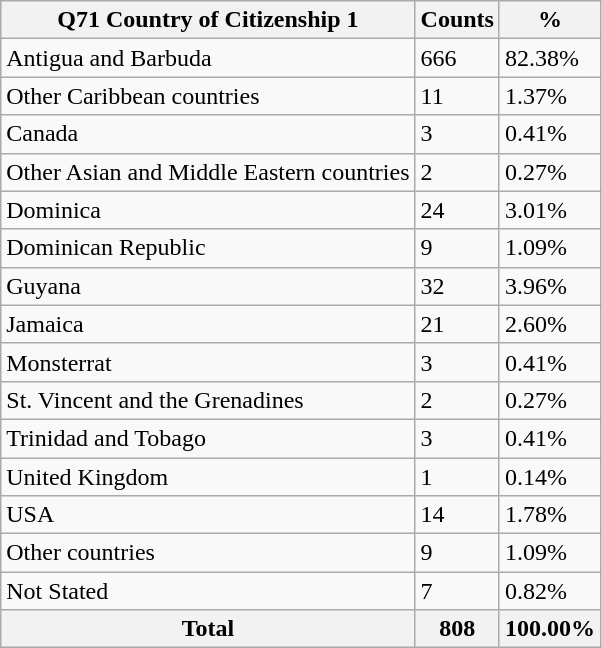<table class="wikitable sortable">
<tr>
<th>Q71 Country of Citizenship 1</th>
<th>Counts</th>
<th>%</th>
</tr>
<tr>
<td>Antigua and Barbuda</td>
<td>666</td>
<td>82.38%</td>
</tr>
<tr>
<td>Other Caribbean countries</td>
<td>11</td>
<td>1.37%</td>
</tr>
<tr>
<td>Canada</td>
<td>3</td>
<td>0.41%</td>
</tr>
<tr>
<td>Other Asian and Middle Eastern countries</td>
<td>2</td>
<td>0.27%</td>
</tr>
<tr>
<td>Dominica</td>
<td>24</td>
<td>3.01%</td>
</tr>
<tr>
<td>Dominican Republic</td>
<td>9</td>
<td>1.09%</td>
</tr>
<tr>
<td>Guyana</td>
<td>32</td>
<td>3.96%</td>
</tr>
<tr>
<td>Jamaica</td>
<td>21</td>
<td>2.60%</td>
</tr>
<tr>
<td>Monsterrat</td>
<td>3</td>
<td>0.41%</td>
</tr>
<tr>
<td>St. Vincent and the Grenadines</td>
<td>2</td>
<td>0.27%</td>
</tr>
<tr>
<td>Trinidad and Tobago</td>
<td>3</td>
<td>0.41%</td>
</tr>
<tr>
<td>United Kingdom</td>
<td>1</td>
<td>0.14%</td>
</tr>
<tr>
<td>USA</td>
<td>14</td>
<td>1.78%</td>
</tr>
<tr>
<td>Other countries</td>
<td>9</td>
<td>1.09%</td>
</tr>
<tr>
<td>Not Stated</td>
<td>7</td>
<td>0.82%</td>
</tr>
<tr>
<th>Total</th>
<th>808</th>
<th>100.00%</th>
</tr>
</table>
